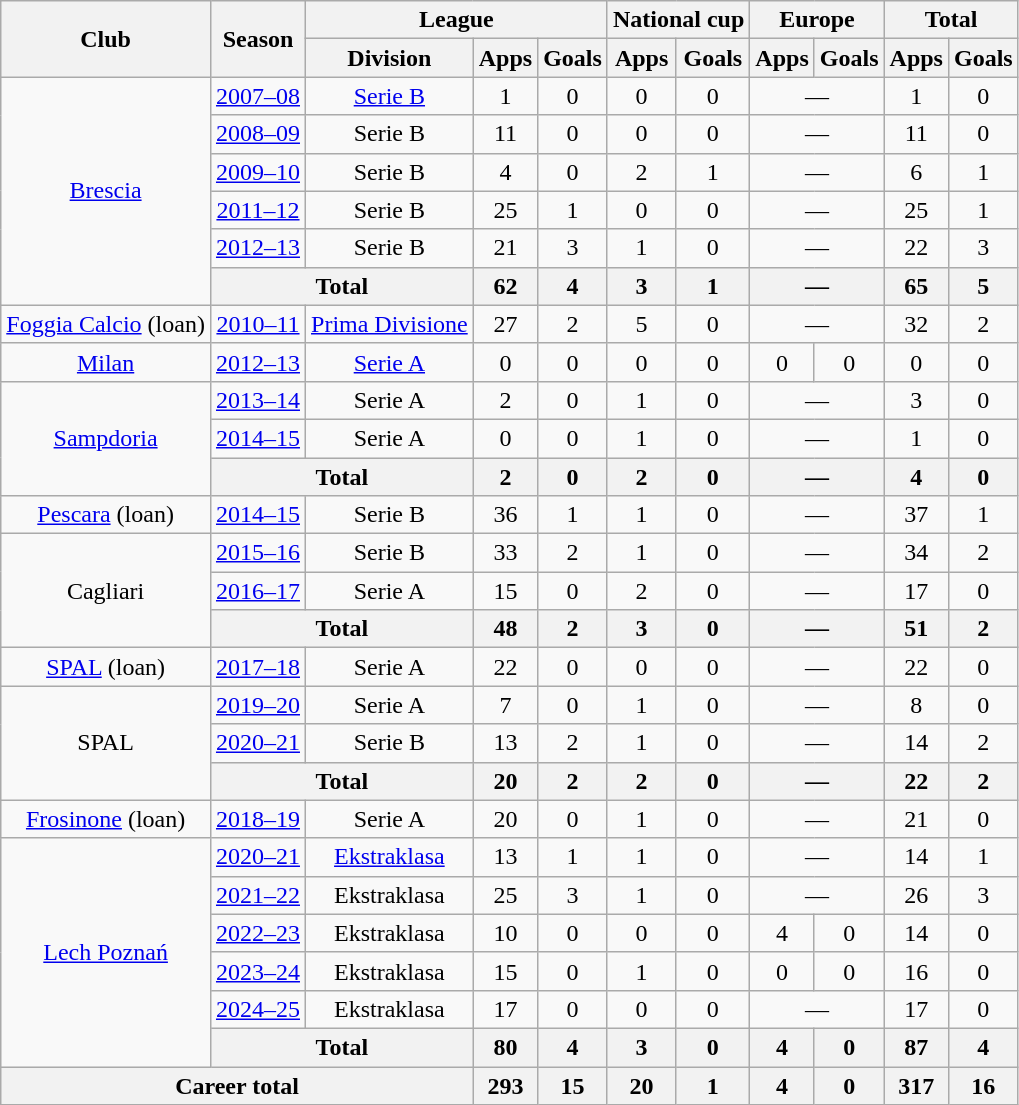<table class="wikitable" style="text-align:center">
<tr>
<th rowspan="2">Club</th>
<th rowspan="2">Season</th>
<th colspan="3">League</th>
<th colspan="2">National cup</th>
<th colspan="2">Europe</th>
<th colspan="2">Total</th>
</tr>
<tr>
<th>Division</th>
<th>Apps</th>
<th>Goals</th>
<th>Apps</th>
<th>Goals</th>
<th>Apps</th>
<th>Goals</th>
<th>Apps</th>
<th>Goals</th>
</tr>
<tr>
<td rowspan="6"><a href='#'>Brescia</a></td>
<td><a href='#'>2007–08</a></td>
<td><a href='#'>Serie B</a></td>
<td>1</td>
<td>0</td>
<td>0</td>
<td>0</td>
<td colspan="2">—</td>
<td>1</td>
<td>0</td>
</tr>
<tr>
<td><a href='#'>2008–09</a></td>
<td>Serie B</td>
<td>11</td>
<td>0</td>
<td>0</td>
<td>0</td>
<td colspan="2">—</td>
<td>11</td>
<td>0</td>
</tr>
<tr>
<td><a href='#'>2009–10</a></td>
<td>Serie B</td>
<td>4</td>
<td>0</td>
<td>2</td>
<td>1</td>
<td colspan="2">—</td>
<td>6</td>
<td>1</td>
</tr>
<tr>
<td><a href='#'>2011–12</a></td>
<td>Serie B</td>
<td>25</td>
<td>1</td>
<td>0</td>
<td>0</td>
<td colspan="2">—</td>
<td>25</td>
<td>1</td>
</tr>
<tr>
<td><a href='#'>2012–13</a></td>
<td>Serie B</td>
<td>21</td>
<td>3</td>
<td>1</td>
<td>0</td>
<td colspan="2">—</td>
<td>22</td>
<td>3</td>
</tr>
<tr>
<th colspan="2">Total</th>
<th>62</th>
<th>4</th>
<th>3</th>
<th>1</th>
<th colspan="2">—</th>
<th>65</th>
<th>5</th>
</tr>
<tr>
<td><a href='#'>Foggia Calcio</a> (loan)</td>
<td><a href='#'>2010–11</a></td>
<td><a href='#'>Prima Divisione</a></td>
<td>27</td>
<td>2</td>
<td>5</td>
<td>0</td>
<td colspan="2">—</td>
<td>32</td>
<td>2</td>
</tr>
<tr>
<td><a href='#'>Milan</a></td>
<td><a href='#'>2012–13</a></td>
<td><a href='#'>Serie A</a></td>
<td>0</td>
<td>0</td>
<td>0</td>
<td>0</td>
<td>0</td>
<td>0</td>
<td>0</td>
<td>0</td>
</tr>
<tr>
<td rowspan="3"><a href='#'>Sampdoria</a></td>
<td><a href='#'>2013–14</a></td>
<td>Serie A</td>
<td>2</td>
<td>0</td>
<td>1</td>
<td>0</td>
<td colspan="2">—</td>
<td>3</td>
<td>0</td>
</tr>
<tr>
<td><a href='#'>2014–15</a></td>
<td>Serie A</td>
<td>0</td>
<td>0</td>
<td>1</td>
<td>0</td>
<td colspan="2">—</td>
<td>1</td>
<td>0</td>
</tr>
<tr>
<th colspan="2">Total</th>
<th>2</th>
<th>0</th>
<th>2</th>
<th>0</th>
<th colspan="2">—</th>
<th>4</th>
<th>0</th>
</tr>
<tr>
<td><a href='#'>Pescara</a> (loan)</td>
<td><a href='#'>2014–15</a></td>
<td>Serie B</td>
<td>36</td>
<td>1</td>
<td>1</td>
<td>0</td>
<td colspan="2">—</td>
<td>37</td>
<td>1</td>
</tr>
<tr>
<td rowspan="3">Cagliari</td>
<td><a href='#'>2015–16</a></td>
<td>Serie B</td>
<td>33</td>
<td>2</td>
<td>1</td>
<td>0</td>
<td colspan="2">—</td>
<td>34</td>
<td>2</td>
</tr>
<tr>
<td><a href='#'>2016–17</a></td>
<td>Serie A</td>
<td>15</td>
<td>0</td>
<td>2</td>
<td>0</td>
<td colspan="2">—</td>
<td>17</td>
<td>0</td>
</tr>
<tr>
<th colspan="2">Total</th>
<th>48</th>
<th>2</th>
<th>3</th>
<th>0</th>
<th colspan="2">—</th>
<th>51</th>
<th>2</th>
</tr>
<tr>
<td><a href='#'>SPAL</a> (loan)</td>
<td><a href='#'>2017–18</a></td>
<td>Serie A</td>
<td>22</td>
<td>0</td>
<td>0</td>
<td>0</td>
<td colspan="2">—</td>
<td>22</td>
<td>0</td>
</tr>
<tr>
<td rowspan="3">SPAL</td>
<td><a href='#'>2019–20</a></td>
<td>Serie A</td>
<td>7</td>
<td>0</td>
<td>1</td>
<td>0</td>
<td colspan="2">—</td>
<td>8</td>
<td>0</td>
</tr>
<tr>
<td><a href='#'>2020–21</a></td>
<td>Serie B</td>
<td>13</td>
<td>2</td>
<td>1</td>
<td>0</td>
<td colspan="2">—</td>
<td>14</td>
<td>2</td>
</tr>
<tr>
<th colspan="2">Total</th>
<th>20</th>
<th>2</th>
<th>2</th>
<th>0</th>
<th colspan="2">—</th>
<th>22</th>
<th>2</th>
</tr>
<tr>
<td><a href='#'>Frosinone</a> (loan)</td>
<td><a href='#'>2018–19</a></td>
<td>Serie A</td>
<td>20</td>
<td>0</td>
<td>1</td>
<td>0</td>
<td colspan="2">—</td>
<td>21</td>
<td>0</td>
</tr>
<tr>
<td rowspan="6"><a href='#'>Lech Poznań</a></td>
<td><a href='#'>2020–21</a></td>
<td><a href='#'>Ekstraklasa</a></td>
<td>13</td>
<td>1</td>
<td>1</td>
<td>0</td>
<td colspan="2">—</td>
<td>14</td>
<td>1</td>
</tr>
<tr>
<td><a href='#'>2021–22</a></td>
<td>Ekstraklasa</td>
<td>25</td>
<td>3</td>
<td>1</td>
<td>0</td>
<td colspan="2">—</td>
<td>26</td>
<td>3</td>
</tr>
<tr>
<td><a href='#'>2022–23</a></td>
<td>Ekstraklasa</td>
<td>10</td>
<td>0</td>
<td>0</td>
<td>0</td>
<td>4</td>
<td>0</td>
<td>14</td>
<td>0</td>
</tr>
<tr>
<td><a href='#'>2023–24</a></td>
<td>Ekstraklasa</td>
<td>15</td>
<td>0</td>
<td>1</td>
<td>0</td>
<td>0</td>
<td>0</td>
<td>16</td>
<td>0</td>
</tr>
<tr>
<td><a href='#'>2024–25</a></td>
<td>Ekstraklasa</td>
<td>17</td>
<td>0</td>
<td>0</td>
<td>0</td>
<td colspan="2">—</td>
<td>17</td>
<td>0</td>
</tr>
<tr>
<th colspan="2">Total</th>
<th>80</th>
<th>4</th>
<th>3</th>
<th>0</th>
<th>4</th>
<th>0</th>
<th>87</th>
<th>4</th>
</tr>
<tr>
<th colspan="3">Career total</th>
<th>293</th>
<th>15</th>
<th>20</th>
<th>1</th>
<th>4</th>
<th>0</th>
<th>317</th>
<th>16</th>
</tr>
</table>
